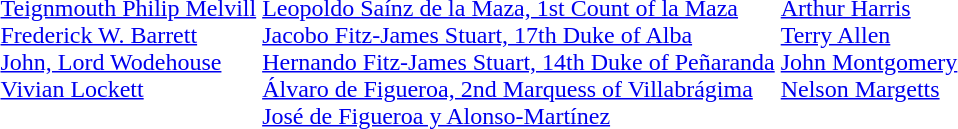<table>
<tr valign="top">
<td><br><a href='#'>Teignmouth Philip Melvill</a><br><a href='#'>Frederick W. Barrett</a><br><a href='#'>John, Lord Wodehouse</a><br><a href='#'>Vivian Lockett</a></td>
<td><br><a href='#'>Leopoldo Saínz de la Maza, 1st Count of la Maza</a><br><a href='#'>Jacobo Fitz-James Stuart, 17th Duke of Alba</a><br><a href='#'>Hernando Fitz-James Stuart, 14th Duke of Peñaranda</a><br><a href='#'>Álvaro de Figueroa, 2nd Marquess of Villabrágima</a><br><a href='#'>José de Figueroa y Alonso-Martínez</a></td>
<td><br><a href='#'>Arthur Harris</a><br><a href='#'>Terry Allen</a><br><a href='#'>John Montgomery</a><br><a href='#'>Nelson Margetts</a></td>
</tr>
</table>
